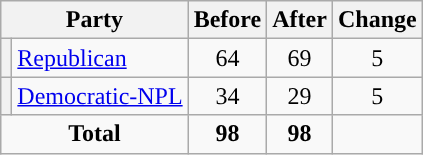<table class="wikitable" style="text-align:center;">
<tr>
<th colspan="2">Party</th>
<th>Before</th>
<th>After</th>
<th>Change</th>
</tr>
<tr>
<th style="background-color:"></th>
<td style="text-align:left;"><a href='#'>Republican</a></td>
<td>64</td>
<td>69</td>
<td> 5</td>
</tr>
<tr>
<th style="background-color:"></th>
<td style="text-align:left;"><a href='#'>Democratic-NPL</a></td>
<td>34</td>
<td>29</td>
<td> 5</td>
</tr>
<tr>
<td colspan="2"><strong>Total</strong></td>
<td><strong>98</strong></td>
<td><strong>98</strong></td>
<td></td>
</tr>
</table>
